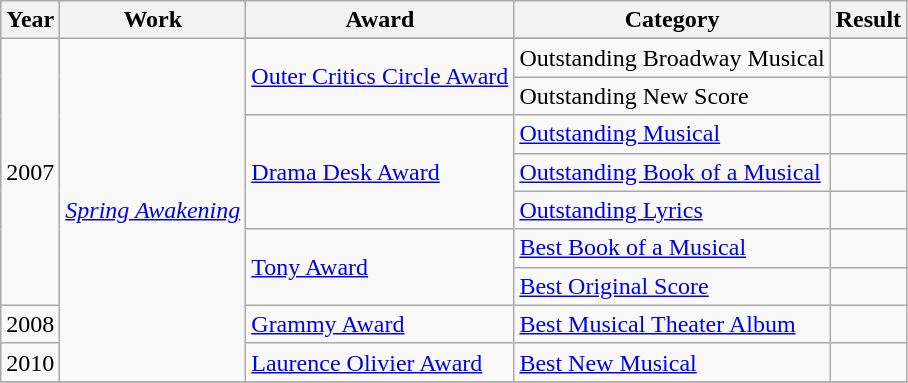<table class="wikitable sortable">
<tr>
<th>Year</th>
<th>Work</th>
<th>Award</th>
<th>Category</th>
<th>Result</th>
</tr>
<tr>
<td rowspan=8>2007</td>
<td rowspan=10><em><a href='#'>Spring Awakening</a></em></td>
</tr>
<tr>
<td rowspan=2><a href='#'>Outer Critics Circle Award</a></td>
<td>Outstanding Broadway Musical</td>
<td></td>
</tr>
<tr>
<td>Outstanding New Score</td>
<td></td>
</tr>
<tr>
<td rowspan=3><a href='#'>Drama Desk Award</a></td>
<td><a href='#'>Outstanding Musical</a></td>
<td></td>
</tr>
<tr>
<td><a href='#'>Outstanding Book of a Musical</a></td>
<td></td>
</tr>
<tr>
<td><a href='#'>Outstanding Lyrics</a></td>
<td></td>
</tr>
<tr>
<td rowspan=2><a href='#'>Tony Award</a></td>
<td><a href='#'>Best Book of a Musical</a></td>
<td></td>
</tr>
<tr>
<td><a href='#'>Best Original Score</a></td>
<td></td>
</tr>
<tr>
<td rowspan=1>2008</td>
<td><a href='#'>Grammy Award</a></td>
<td><a href='#'>Best Musical Theater Album</a></td>
<td></td>
</tr>
<tr>
<td rowspan=1>2010</td>
<td><a href='#'>Laurence Olivier Award</a></td>
<td><a href='#'>Best New Musical</a></td>
<td></td>
</tr>
<tr>
</tr>
</table>
